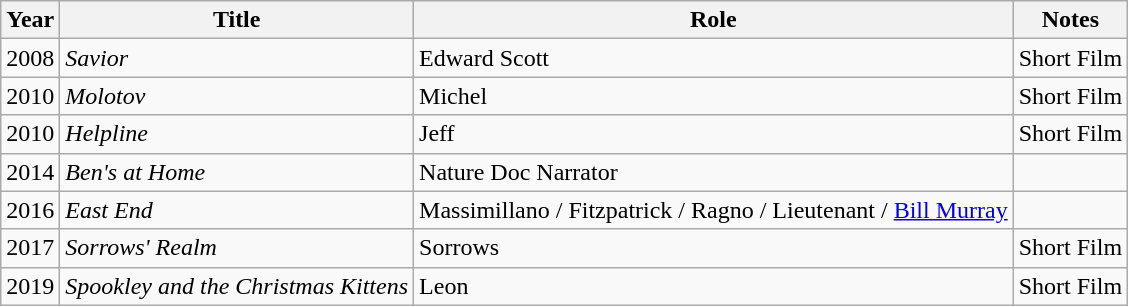<table class="wikitable sortable">
<tr>
<th>Year</th>
<th>Title</th>
<th>Role</th>
<th>Notes</th>
</tr>
<tr>
<td>2008</td>
<td><em>Savior</em></td>
<td>Edward Scott</td>
<td>Short Film</td>
</tr>
<tr>
<td>2010</td>
<td><em>Molotov</em></td>
<td>Michel</td>
<td>Short Film</td>
</tr>
<tr>
<td>2010</td>
<td><em>Helpline</em></td>
<td>Jeff</td>
<td>Short Film</td>
</tr>
<tr>
<td>2014</td>
<td><em>Ben's at Home</em></td>
<td>Nature Doc Narrator</td>
<td></td>
</tr>
<tr>
<td>2016</td>
<td><em>East End</em></td>
<td>Massimillano / Fitzpatrick / Ragno / Lieutenant / <a href='#'>Bill Murray</a></td>
<td></td>
</tr>
<tr>
<td>2017</td>
<td><em>Sorrows' Realm</em></td>
<td>Sorrows</td>
<td>Short Film</td>
</tr>
<tr>
<td>2019</td>
<td><em>Spookley and the Christmas Kittens</em></td>
<td>Leon</td>
<td>Short Film</td>
</tr>
</table>
